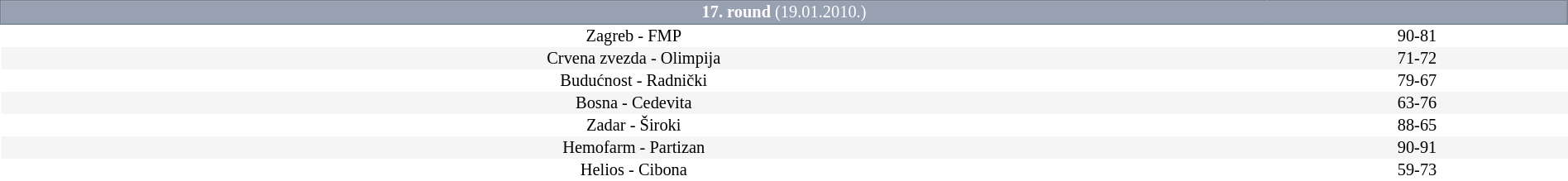<table border=0 cellspacing=0 cellpadding=1em style="font-size: 85%; border-collapse: collapse;width:100%;">
<tr>
<td colspan=5 bgcolor=#98A1B2 style="border:1px solid #7A8392; text-align:center; color:#FFFFFF;"><strong>17. round</strong> (19.01.2010.)</td>
</tr>
<tr align=center bgcolor=#FFFFFF>
<td>Zagreb - FMP</td>
<td>90-81</td>
</tr>
<tr align=center bgcolor=#f5f5f5>
<td>Crvena zvezda - Olimpija</td>
<td>71-72</td>
</tr>
<tr align=center bgcolor=#FFFFFF>
<td>Budućnost - Radnički</td>
<td>79-67</td>
</tr>
<tr align=center bgcolor=#f5f5f5>
<td>Bosna - Cedevita</td>
<td>63-76</td>
</tr>
<tr align=center bgcolor=#FFFFFF>
<td>Zadar - Široki</td>
<td>88-65</td>
</tr>
<tr align=center bgcolor=#f5f5f5>
<td>Hemofarm - Partizan</td>
<td>90-91</td>
</tr>
<tr align=center bgcolor=#FFFFFF>
<td>Helios - Cibona</td>
<td>59-73</td>
</tr>
</table>
